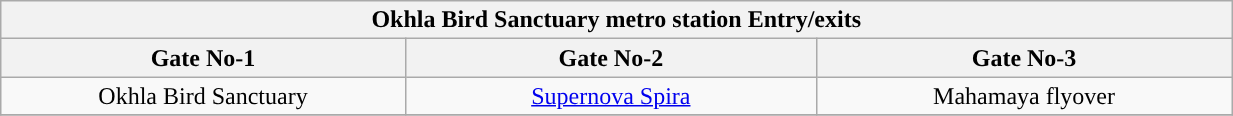<table class="wikitable" style="text-align: center;" width="65%">
<tr>
<th align="center" colspan="5" style="background:#"><span>Okhla Bird Sanctuary metro station Entry/exits</span></th>
</tr>
<tr>
<th style="width:5%;">Gate No-1 </th>
<th style="width:5%;">Gate No-2</th>
<th style="width:5%;">Gate No-3 </th>
</tr>
<tr>
<td>Okhla Bird Sanctuary</td>
<td><a href='#'>Supernova Spira</a></td>
<td>Mahamaya flyover</td>
</tr>
<tr>
</tr>
</table>
